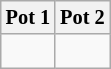<table class="wikitable" style="font-size:85%; white-space:nowrap;">
<tr>
<th width=50%>Pot 1</th>
<th width=50%>Pot 2</th>
</tr>
<tr>
<td><br>


</td>
<td><br>

 
</td>
</tr>
</table>
